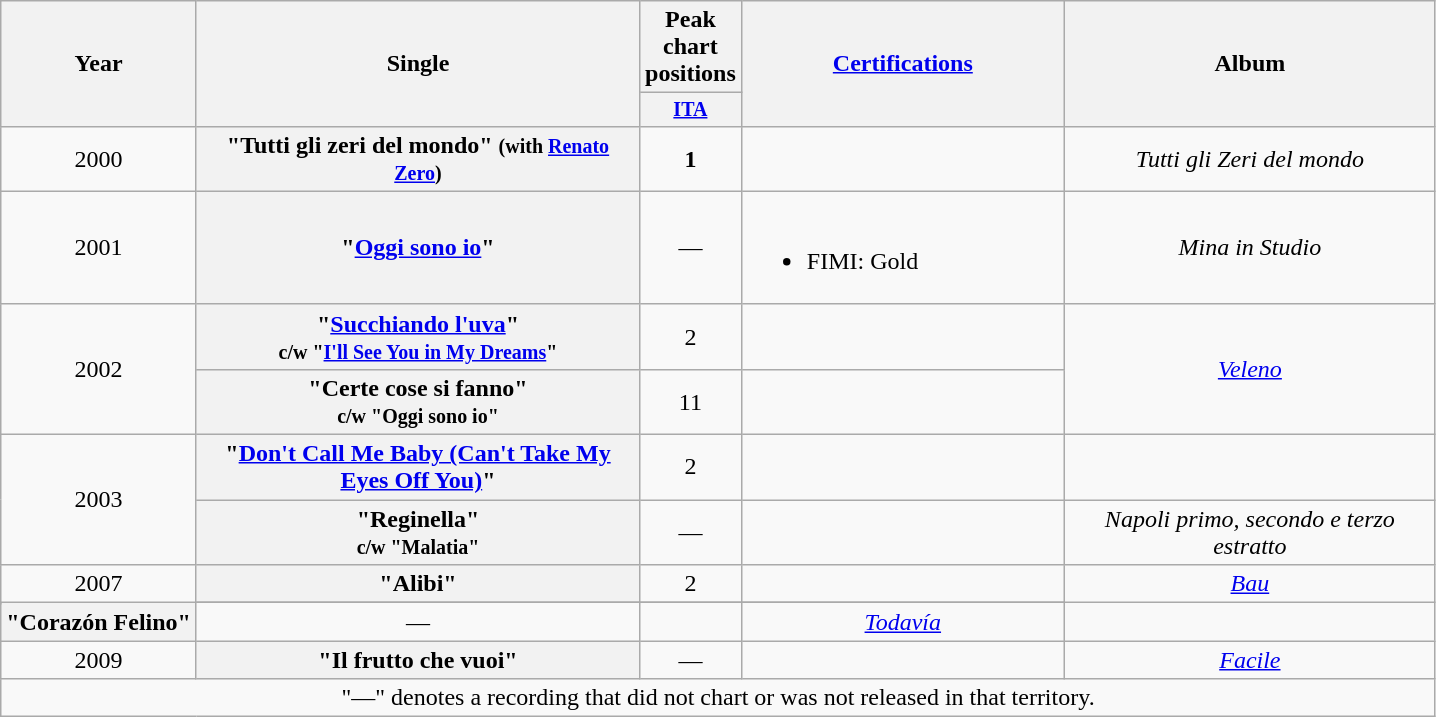<table class="wikitable plainrowheaders" style="text-align: center;">
<tr>
<th rowspan="2">Year</th>
<th rowspan="2" style="width:18em;">Single</th>
<th colspan="1">Peak chart positions</th>
<th rowspan="2" style="width:13em;"><a href='#'>Certifications</a></th>
<th rowspan="2" style="width:15em;">Album</th>
</tr>
<tr style="font-size:smaller;">
<th style="width:28px;"><a href='#'>ITA</a><br></th>
</tr>
<tr>
<td>2000</td>
<th scope="row">"Tutti gli zeri del mondo" <small>(with <a href='#'>Renato Zero</a>)</small></th>
<td><strong>1</strong></td>
<td align="left"></td>
<td><em>Tutti gli Zeri del mondo</em></td>
</tr>
<tr>
<td>2001</td>
<th scope="row">"<a href='#'>Oggi sono io</a>"</th>
<td>—</td>
<td align="left"><br><ul><li>FIMI: Gold</li></ul></td>
<td><em>Mina in Studio</em></td>
</tr>
<tr>
<td rowspan="2">2002</td>
<th scope="row">"<a href='#'>Succhiando l'uva</a>"<br><small>c/w "<a href='#'>I'll See You in My Dreams</a>"</small></th>
<td>2</td>
<td align="left"></td>
<td rowspan="2"><em><a href='#'>Veleno</a></em></td>
</tr>
<tr>
<th scope="row">"Certe cose si fanno"<br><small>c/w "Oggi sono io"</small></th>
<td>11</td>
<td align="left"></td>
</tr>
<tr>
<td rowspan="2">2003</td>
<th scope="row">"<a href='#'>Don't Call Me Baby (Can't Take My Eyes Off You)</a>"</th>
<td>2</td>
<td align="left"></td>
<td></td>
</tr>
<tr>
<th scope="row">"Reginella"<br><small>c/w "Malatia"</small></th>
<td>—</td>
<td align="left"></td>
<td><em>Napoli primo, secondo e terzo estratto</em></td>
</tr>
<tr>
<td rowspan="2">2007</td>
<th scope="row">"Alibi"</th>
<td>2</td>
<td align="left"></td>
<td><em><a href='#'>Bau</a></em></td>
</tr>
<tr>
</tr>
<tr>
<th scope="row">"Corazón Felino"</th>
<td>—</td>
<td align="left"></td>
<td><em><a href='#'>Todavía</a></em></td>
</tr>
<tr>
<td>2009</td>
<th scope="row">"Il frutto che vuoi"</th>
<td>—</td>
<td align="left"></td>
<td><em><a href='#'>Facile</a></em></td>
</tr>
<tr>
<td colspan="5" style="text-align:center;" style="font-size:90%">"—" denotes a recording that did not chart or was not released in that territory.</td>
</tr>
</table>
